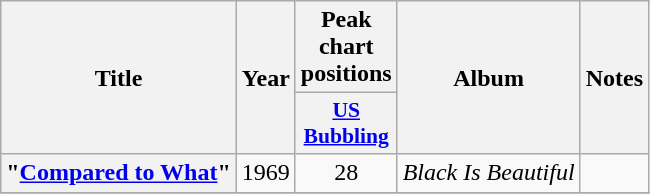<table class="wikitable plainrowheaders" style="text-align:center;" border="1">
<tr>
<th scope="col" rowspan="2" style="width:18m;">Title</th>
<th scope="col" rowspan="2">Year</th>
<th scope="col" colspan="1">Peak chart positions</th>
<th scope="col" rowspan="2">Album</th>
<th scope="col" rowspan="2">Notes</th>
</tr>
<tr>
<th scope="col" style="width:3em;font-size:90%;"><a href='#'>US<br>Bubbling</a><br></th>
</tr>
<tr>
<th scope="row">"<a href='#'>Compared to What</a>"</th>
<td>1969</td>
<td>28</td>
<td><em>Black Is Beautiful</em></td>
<td></td>
</tr>
<tr>
</tr>
</table>
